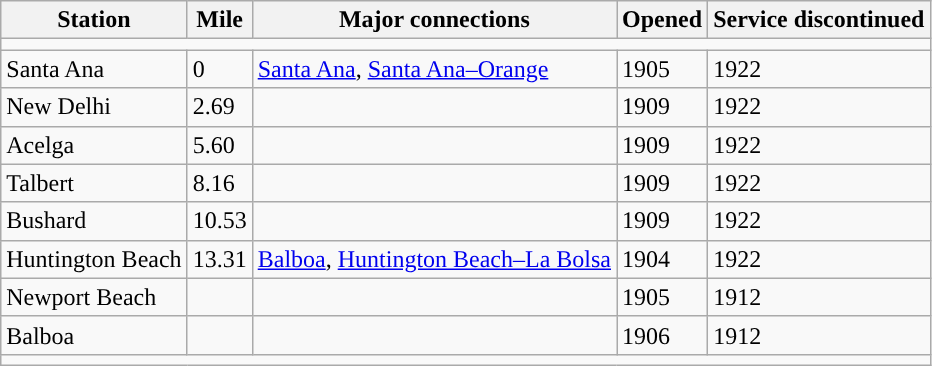<table class="wikitable">
<tr>
<th>Station</th>
<th>Mile</th>
<th>Major connections</th>
<th>Opened</th>
<th>Service discontinued</th>
</tr>
<tr>
<td colspan = "5"></td>
</tr>
<tr>
<td>Santa Ana</td>
<td>0</td>
<td><a href='#'>Santa Ana</a>, <a href='#'>Santa Ana–Orange</a></td>
<td>1905</td>
<td>1922</td>
</tr>
<tr>
<td>New Delhi</td>
<td>2.69</td>
<td></td>
<td>1909</td>
<td>1922</td>
</tr>
<tr>
<td>Acelga</td>
<td>5.60</td>
<td></td>
<td>1909</td>
<td>1922</td>
</tr>
<tr>
<td>Talbert</td>
<td>8.16</td>
<td></td>
<td>1909</td>
<td>1922</td>
</tr>
<tr>
<td>Bushard</td>
<td>10.53</td>
<td></td>
<td>1909</td>
<td>1922</td>
</tr>
<tr>
<td>Huntington Beach</td>
<td>13.31</td>
<td><a href='#'>Balboa</a>, <a href='#'>Huntington Beach–La Bolsa</a></td>
<td>1904</td>
<td>1922</td>
</tr>
<tr>
<td>Newport Beach</td>
<td></td>
<td></td>
<td>1905</td>
<td>1912</td>
</tr>
<tr>
<td>Balboa</td>
<td></td>
<td></td>
<td>1906</td>
<td>1912</td>
</tr>
<tr>
<td colspan = "5"></td>
</tr>
</table>
